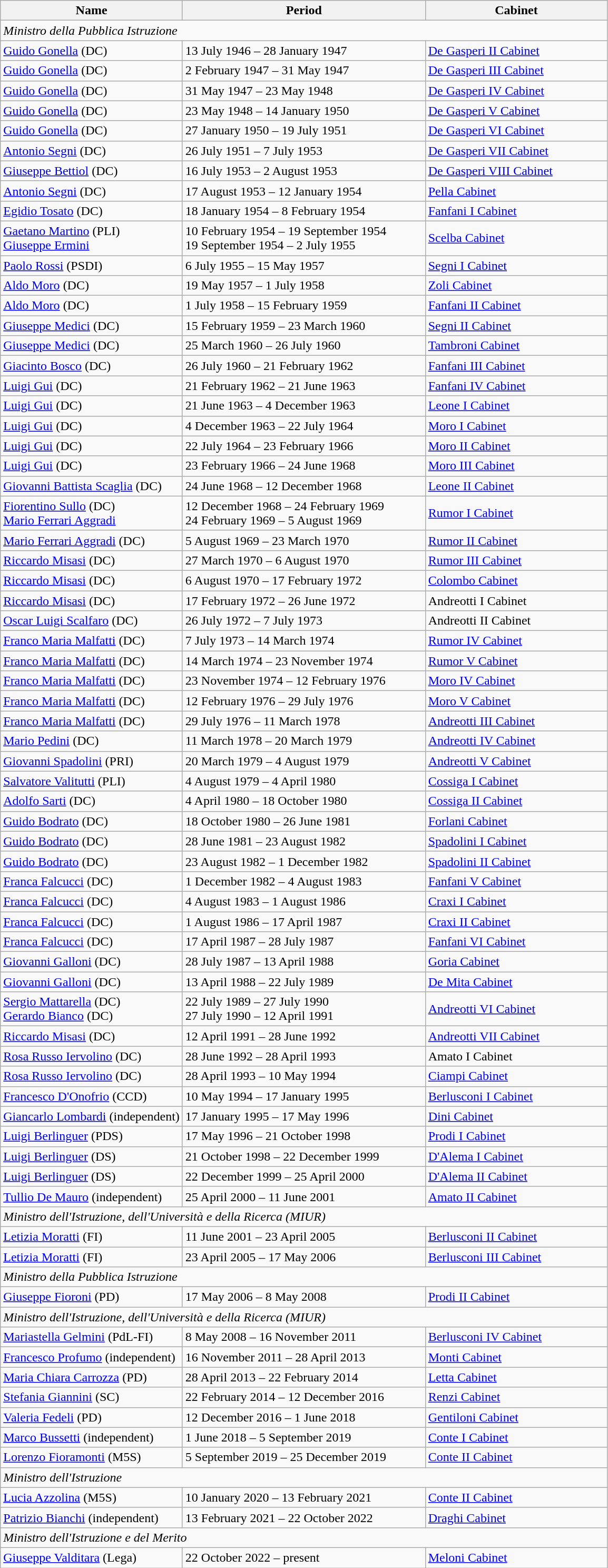<table class="wikitable">
<tr>
<th width="30%">Name</th>
<th width="40%">Period</th>
<th width="30%">Cabinet</th>
</tr>
<tr>
<td colspan="3"><em>Ministro della Pubblica Istruzione</em></td>
</tr>
<tr>
<td><a href='#'>Guido Gonella</a> (DC)</td>
<td>13 July 1946 – 28 January 1947</td>
<td><a href='#'>De Gasperi II Cabinet</a></td>
</tr>
<tr>
<td><a href='#'>Guido Gonella</a> (DC)</td>
<td>2 February 1947 – 31 May 1947</td>
<td><a href='#'>De Gasperi III Cabinet</a></td>
</tr>
<tr>
<td><a href='#'>Guido Gonella</a> (DC)</td>
<td>31 May 1947 – 23 May 1948</td>
<td><a href='#'>De Gasperi IV Cabinet</a></td>
</tr>
<tr>
<td><a href='#'>Guido Gonella</a> (DC)</td>
<td>23 May 1948 – 14 January 1950</td>
<td><a href='#'>De Gasperi V Cabinet</a></td>
</tr>
<tr>
<td><a href='#'>Guido Gonella</a> (DC)</td>
<td>27 January 1950 – 19 July 1951</td>
<td><a href='#'>De Gasperi VI Cabinet</a></td>
</tr>
<tr>
<td><a href='#'>Antonio Segni</a> (DC)</td>
<td>26 July 1951 – 7 July 1953</td>
<td><a href='#'>De Gasperi VII Cabinet</a></td>
</tr>
<tr>
<td><a href='#'>Giuseppe Bettiol</a> (DC)</td>
<td>16 July 1953 – 2 August 1953</td>
<td><a href='#'>De Gasperi VIII Cabinet</a></td>
</tr>
<tr>
<td><a href='#'>Antonio Segni</a> (DC)</td>
<td>17 August 1953 – 12 January 1954</td>
<td><a href='#'>Pella Cabinet</a></td>
</tr>
<tr>
<td><a href='#'>Egidio Tosato</a> (DC)</td>
<td>18 January 1954 – 8 February 1954</td>
<td><a href='#'>Fanfani I Cabinet</a></td>
</tr>
<tr>
<td><a href='#'>Gaetano Martino</a> (PLI)<br><a href='#'>Giuseppe Ermini</a></td>
<td>10 February 1954 – 19 September 1954<br>19 September 1954 – 2 July 1955</td>
<td><a href='#'>Scelba Cabinet</a></td>
</tr>
<tr>
<td><a href='#'>Paolo Rossi</a> (PSDI)</td>
<td>6 July 1955 – 15 May 1957</td>
<td><a href='#'>Segni I Cabinet</a></td>
</tr>
<tr>
<td><a href='#'>Aldo Moro</a> (DC)</td>
<td>19 May 1957 – 1 July 1958</td>
<td><a href='#'>Zoli Cabinet</a></td>
</tr>
<tr>
<td><a href='#'>Aldo Moro</a> (DC)</td>
<td>1 July 1958 – 15 February 1959</td>
<td><a href='#'>Fanfani II Cabinet</a></td>
</tr>
<tr>
<td><a href='#'>Giuseppe Medici</a> (DC)</td>
<td>15 February 1959 – 23 March 1960</td>
<td><a href='#'>Segni II Cabinet</a></td>
</tr>
<tr>
<td><a href='#'>Giuseppe Medici</a> (DC)</td>
<td>25 March 1960 – 26 July 1960</td>
<td><a href='#'>Tambroni Cabinet</a></td>
</tr>
<tr>
<td><a href='#'>Giacinto Bosco</a> (DC)</td>
<td>26 July 1960 – 21 February 1962</td>
<td><a href='#'>Fanfani III Cabinet</a></td>
</tr>
<tr>
<td><a href='#'>Luigi Gui</a> (DC)</td>
<td>21 February 1962 – 21 June 1963</td>
<td><a href='#'>Fanfani IV Cabinet</a></td>
</tr>
<tr>
<td><a href='#'>Luigi Gui</a> (DC)</td>
<td>21 June 1963 – 4 December 1963</td>
<td><a href='#'>Leone I Cabinet</a></td>
</tr>
<tr>
<td><a href='#'>Luigi Gui</a> (DC)</td>
<td>4 December 1963 – 22 July 1964</td>
<td><a href='#'>Moro I Cabinet</a></td>
</tr>
<tr>
<td><a href='#'>Luigi Gui</a> (DC)</td>
<td>22 July 1964 – 23 February 1966</td>
<td><a href='#'>Moro II Cabinet</a></td>
</tr>
<tr>
<td><a href='#'>Luigi Gui</a> (DC)</td>
<td>23 February 1966 – 24 June 1968</td>
<td><a href='#'>Moro III Cabinet</a></td>
</tr>
<tr>
<td><a href='#'>Giovanni Battista Scaglia</a> (DC)</td>
<td>24 June 1968 – 12 December 1968</td>
<td><a href='#'>Leone II Cabinet</a></td>
</tr>
<tr>
<td><a href='#'>Fiorentino Sullo</a> (DC)<br><a href='#'>Mario Ferrari Aggradi</a></td>
<td>12 December 1968 – 24 February 1969<br>24 February 1969 – 5 August 1969</td>
<td><a href='#'>Rumor I Cabinet</a></td>
</tr>
<tr>
<td><a href='#'>Mario Ferrari Aggradi</a> (DC)</td>
<td>5 August 1969 – 23 March 1970</td>
<td><a href='#'>Rumor II Cabinet</a></td>
</tr>
<tr>
<td><a href='#'>Riccardo Misasi</a> (DC)</td>
<td>27 March 1970 – 6 August 1970</td>
<td><a href='#'>Rumor III Cabinet</a></td>
</tr>
<tr>
<td><a href='#'>Riccardo Misasi</a> (DC)</td>
<td>6 August 1970 – 17 February 1972</td>
<td><a href='#'>Colombo Cabinet</a></td>
</tr>
<tr>
<td><a href='#'>Riccardo Misasi</a> (DC)</td>
<td>17 February 1972 – 26 June 1972</td>
<td>Andreotti I Cabinet</td>
</tr>
<tr>
<td><a href='#'>Oscar Luigi Scalfaro</a> (DC)</td>
<td>26 July 1972 – 7 July 1973</td>
<td>Andreotti II Cabinet</td>
</tr>
<tr>
<td><a href='#'>Franco Maria Malfatti</a> (DC)</td>
<td>7 July 1973 – 14 March 1974</td>
<td><a href='#'>Rumor IV Cabinet</a></td>
</tr>
<tr>
<td><a href='#'>Franco Maria Malfatti</a> (DC)</td>
<td>14 March 1974 – 23 November 1974</td>
<td><a href='#'>Rumor V Cabinet</a></td>
</tr>
<tr>
<td><a href='#'>Franco Maria Malfatti</a> (DC)</td>
<td>23 November 1974 – 12 February 1976</td>
<td><a href='#'>Moro IV Cabinet</a></td>
</tr>
<tr>
<td><a href='#'>Franco Maria Malfatti</a> (DC)</td>
<td>12 February 1976 – 29 July 1976</td>
<td><a href='#'>Moro V Cabinet</a></td>
</tr>
<tr>
<td><a href='#'>Franco Maria Malfatti</a> (DC)</td>
<td>29 July 1976 – 11 March 1978</td>
<td><a href='#'>Andreotti III Cabinet</a></td>
</tr>
<tr>
<td><a href='#'>Mario Pedini</a> (DC)</td>
<td>11 March 1978 – 20 March 1979</td>
<td><a href='#'>Andreotti IV Cabinet</a></td>
</tr>
<tr>
<td><a href='#'>Giovanni Spadolini</a> (PRI)</td>
<td>20 March 1979 – 4 August 1979</td>
<td><a href='#'>Andreotti V Cabinet</a></td>
</tr>
<tr>
<td><a href='#'>Salvatore Valitutti</a> (PLI)</td>
<td>4 August 1979 – 4 April 1980</td>
<td><a href='#'>Cossiga I Cabinet</a></td>
</tr>
<tr>
<td><a href='#'>Adolfo Sarti</a> (DC)</td>
<td>4 April 1980 – 18 October 1980</td>
<td><a href='#'>Cossiga II Cabinet</a></td>
</tr>
<tr>
<td><a href='#'>Guido Bodrato</a> (DC)</td>
<td>18 October 1980 – 26 June 1981</td>
<td><a href='#'>Forlani Cabinet</a></td>
</tr>
<tr>
<td><a href='#'>Guido Bodrato</a> (DC)</td>
<td>28 June 1981 – 23 August 1982</td>
<td><a href='#'>Spadolini I Cabinet</a></td>
</tr>
<tr>
<td><a href='#'>Guido Bodrato</a> (DC)</td>
<td>23 August 1982 – 1 December 1982</td>
<td><a href='#'>Spadolini II Cabinet</a></td>
</tr>
<tr>
<td><a href='#'>Franca Falcucci</a> (DC)</td>
<td>1 December 1982 – 4 August 1983</td>
<td><a href='#'>Fanfani V Cabinet</a></td>
</tr>
<tr>
<td><a href='#'>Franca Falcucci</a> (DC)</td>
<td>4 August 1983 – 1 August 1986</td>
<td><a href='#'>Craxi I Cabinet</a></td>
</tr>
<tr>
<td><a href='#'>Franca Falcucci</a> (DC)</td>
<td>1 August 1986 – 17 April 1987</td>
<td><a href='#'>Craxi II Cabinet</a></td>
</tr>
<tr>
<td><a href='#'>Franca Falcucci</a> (DC)</td>
<td>17 April 1987 – 28 July 1987</td>
<td><a href='#'>Fanfani VI Cabinet</a></td>
</tr>
<tr>
<td><a href='#'>Giovanni Galloni</a> (DC)</td>
<td>28 July 1987 – 13 April 1988</td>
<td><a href='#'>Goria Cabinet</a></td>
</tr>
<tr>
<td><a href='#'>Giovanni Galloni</a> (DC)</td>
<td>13 April 1988 – 22 July 1989</td>
<td><a href='#'>De Mita Cabinet</a></td>
</tr>
<tr>
<td><a href='#'>Sergio Mattarella</a> (DC)<br><a href='#'>Gerardo Bianco</a> (DC)</td>
<td>22 July 1989 – 27 July 1990<br>27 July 1990 – 12 April 1991</td>
<td><a href='#'>Andreotti VI Cabinet</a></td>
</tr>
<tr>
<td><a href='#'>Riccardo Misasi</a> (DC)</td>
<td>12 April 1991 – 28 June 1992</td>
<td><a href='#'>Andreotti VII Cabinet</a></td>
</tr>
<tr>
<td><a href='#'>Rosa Russo Iervolino</a> (DC)</td>
<td>28 June 1992 – 28 April 1993</td>
<td>Amato I Cabinet</td>
</tr>
<tr>
<td><a href='#'>Rosa Russo Iervolino</a> (DC)</td>
<td>28 April 1993 – 10 May 1994</td>
<td><a href='#'>Ciampi Cabinet</a></td>
</tr>
<tr>
<td><a href='#'>Francesco D'Onofrio</a> (CCD)</td>
<td>10 May 1994 – 17 January 1995</td>
<td><a href='#'>Berlusconi I Cabinet</a></td>
</tr>
<tr>
<td><a href='#'>Giancarlo Lombardi</a> (independent)</td>
<td>17 January 1995 – 17 May 1996</td>
<td><a href='#'>Dini Cabinet</a></td>
</tr>
<tr>
<td><a href='#'>Luigi Berlinguer</a> (PDS)</td>
<td>17 May 1996 – 21 October 1998</td>
<td><a href='#'>Prodi I Cabinet</a></td>
</tr>
<tr>
<td><a href='#'>Luigi Berlinguer</a> (DS)</td>
<td>21 October 1998 – 22 December 1999</td>
<td><a href='#'>D'Alema I Cabinet</a></td>
</tr>
<tr>
<td><a href='#'>Luigi Berlinguer</a> (DS)</td>
<td>22 December 1999 – 25 April 2000</td>
<td><a href='#'>D'Alema II Cabinet</a></td>
</tr>
<tr>
<td><a href='#'>Tullio De Mauro</a> (independent)</td>
<td>25 April 2000 – 11 June 2001</td>
<td><a href='#'>Amato II Cabinet</a></td>
</tr>
<tr>
<td colspan="3"><em>Ministro dell'Istruzione, dell'Università e della Ricerca (MIUR)</em></td>
</tr>
<tr>
<td><a href='#'>Letizia Moratti</a> (FI)</td>
<td>11 June 2001 – 23 April 2005</td>
<td><a href='#'>Berlusconi II Cabinet</a></td>
</tr>
<tr>
<td><a href='#'>Letizia Moratti</a> (FI)</td>
<td>23 April 2005 – 17 May 2006</td>
<td><a href='#'>Berlusconi III Cabinet</a></td>
</tr>
<tr>
<td colspan="3"><em>Ministro della Pubblica Istruzione</em></td>
</tr>
<tr>
<td><a href='#'>Giuseppe Fioroni</a> (PD)</td>
<td>17 May 2006 – 8 May 2008</td>
<td><a href='#'>Prodi II Cabinet</a></td>
</tr>
<tr>
<td colspan="3"><em>Ministro dell'Istruzione, dell'Università e della Ricerca (MIUR)</em></td>
</tr>
<tr |->
<td><a href='#'>Mariastella Gelmini</a> (PdL-FI)</td>
<td>8 May 2008 – 16 November 2011</td>
<td><a href='#'>Berlusconi IV Cabinet</a></td>
</tr>
<tr>
<td><a href='#'>Francesco Profumo</a> (independent)</td>
<td>16 November 2011 – 28 April 2013</td>
<td><a href='#'>Monti Cabinet</a></td>
</tr>
<tr>
<td><a href='#'>Maria Chiara Carrozza</a> (PD)</td>
<td>28 April 2013 – 22 February 2014</td>
<td><a href='#'>Letta Cabinet</a></td>
</tr>
<tr>
<td><a href='#'>Stefania Giannini</a> (SC)</td>
<td>22 February 2014 – 12 December 2016</td>
<td><a href='#'>Renzi Cabinet</a></td>
</tr>
<tr>
<td><a href='#'>Valeria Fedeli</a> (PD)</td>
<td>12 December 2016 – 1 June 2018</td>
<td><a href='#'>Gentiloni Cabinet</a></td>
</tr>
<tr>
<td><a href='#'>Marco Bussetti</a> (independent)</td>
<td>1 June 2018 – 5 September 2019</td>
<td><a href='#'>Conte I Cabinet</a></td>
</tr>
<tr>
<td><a href='#'>Lorenzo Fioramonti</a> (M5S)</td>
<td>5 September 2019 – 25 December 2019</td>
<td><a href='#'>Conte II Cabinet</a></td>
</tr>
<tr>
<td colspan="3"><em>Ministro dell'Istruzione</em></td>
</tr>
<tr>
<td><a href='#'>Lucia Azzolina</a> (M5S)</td>
<td>10 January 2020 – 13 February 2021</td>
<td><a href='#'>Conte II Cabinet</a></td>
</tr>
<tr>
<td><a href='#'>Patrizio Bianchi</a> (independent)</td>
<td>13 February 2021 – 22 October 2022</td>
<td><a href='#'>Draghi Cabinet</a></td>
</tr>
<tr>
<td colspan="3"><em>Ministro dell'Istruzione e del Merito</em></td>
</tr>
<tr>
<td><a href='#'>Giuseppe Valditara</a> (Lega)</td>
<td>22 October 2022 – present</td>
<td><a href='#'>Meloni Cabinet</a></td>
</tr>
</table>
